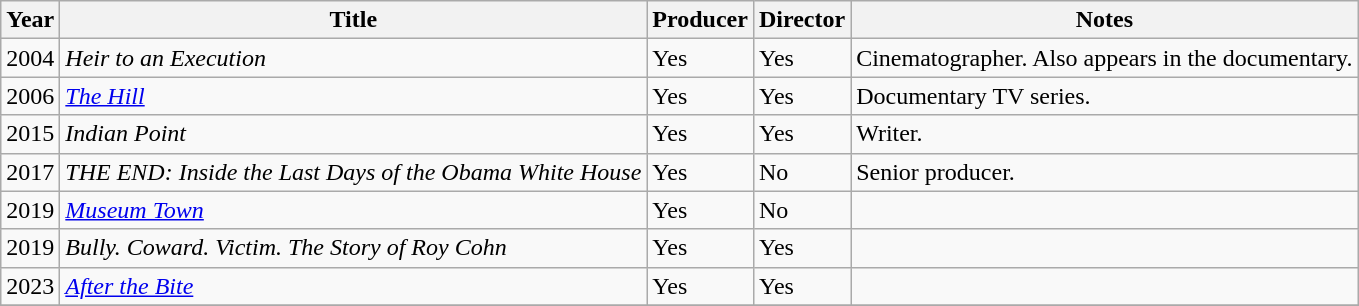<table class="sortable wikitable">
<tr>
<th>Year</th>
<th>Title</th>
<th>Producer</th>
<th>Director</th>
<th>Notes</th>
</tr>
<tr>
<td>2004</td>
<td><em>Heir to an Execution</em></td>
<td>Yes</td>
<td>Yes</td>
<td>Cinematographer. Also appears in the documentary.</td>
</tr>
<tr>
<td>2006</td>
<td><em><a href='#'>The Hill</a></em></td>
<td>Yes</td>
<td>Yes</td>
<td>Documentary TV series.</td>
</tr>
<tr>
<td>2015</td>
<td><em>Indian Point</em></td>
<td>Yes</td>
<td>Yes</td>
<td>Writer.</td>
</tr>
<tr>
<td>2017</td>
<td><em>THE END: Inside the Last Days of the Obama White House</em></td>
<td>Yes</td>
<td>No</td>
<td>Senior producer.</td>
</tr>
<tr>
<td>2019</td>
<td><em><a href='#'>Museum Town</a></em></td>
<td>Yes</td>
<td>No</td>
<td></td>
</tr>
<tr>
<td>2019</td>
<td><em>Bully. Coward. Victim. The Story of Roy Cohn</em></td>
<td>Yes</td>
<td>Yes</td>
</tr>
<tr>
<td>2023</td>
<td><em><a href='#'>After the Bite</a></em></td>
<td>Yes</td>
<td>Yes</td>
<td></td>
</tr>
<tr>
</tr>
</table>
